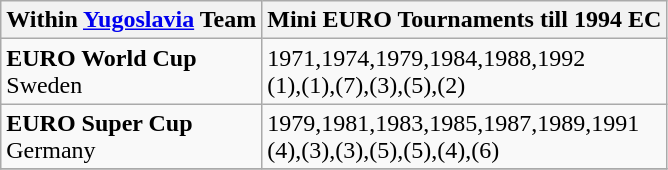<table class="wikitable">
<tr>
<th>Within <a href='#'>Yugoslavia</a> Team</th>
<th>Mini <strong>EURO Tournaments</strong> till <strong>1994 EC</strong></th>
</tr>
<tr>
<td><strong>EURO World Cup</strong><br> Sweden </td>
<td>1971,1974,1979,1984,1988,1992<br>(1),(1),(7),(3),(5),(2)</td>
</tr>
<tr>
<td><strong>EURO Super Cup</strong><br> Germany </td>
<td>1979,1981,1983,1985,1987,1989,1991<br>(4),(3),(3),(5),(5),(4),(6)</td>
</tr>
<tr>
</tr>
</table>
